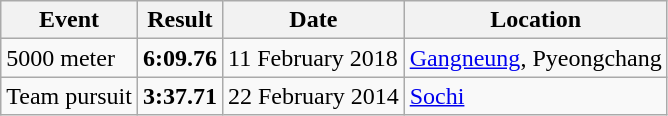<table class="wikitable">
<tr>
<th>Event</th>
<th>Result</th>
<th>Date</th>
<th>Location</th>
</tr>
<tr>
<td align="left">5000 meter</td>
<td align="left"><strong>6:09.76</strong></td>
<td align="left">11 February 2018</td>
<td align="left"><a href='#'>Gangneung</a>, Pyeongchang</td>
</tr>
<tr>
<td align="left">Team pursuit</td>
<td align="left"><strong>3:37.71</strong></td>
<td align="left">22 February 2014</td>
<td align="left"><a href='#'>Sochi</a></td>
</tr>
</table>
